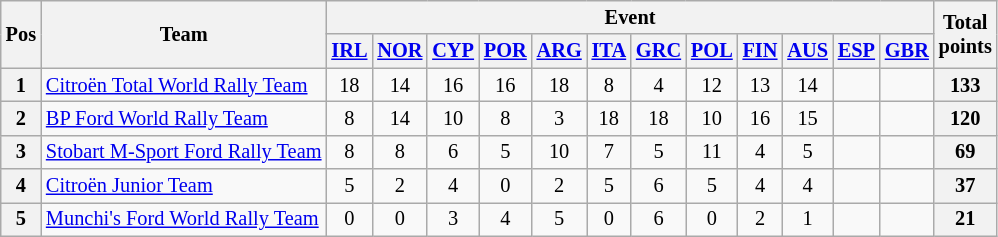<table class="wikitable" style="text-align:center; font-size:85%;">
<tr>
<th rowspan=2>Pos</th>
<th rowspan=2>Team</th>
<th colspan=12>Event</th>
<th rowspan=2>Total<br>points</th>
</tr>
<tr valign="top">
<th><a href='#'>IRL</a><br></th>
<th><a href='#'>NOR</a><br></th>
<th><a href='#'>CYP</a><br></th>
<th><a href='#'>POR</a><br></th>
<th><a href='#'>ARG</a><br></th>
<th><a href='#'>ITA</a><br></th>
<th><a href='#'>GRC</a><br></th>
<th><a href='#'>POL</a><br></th>
<th><a href='#'>FIN</a><br></th>
<th><a href='#'>AUS</a><br></th>
<th><a href='#'>ESP</a><br></th>
<th><a href='#'>GBR</a><br></th>
</tr>
<tr>
<th>1</th>
<td align="left"> <a href='#'>Citroën Total World Rally Team</a></td>
<td>18</td>
<td>14</td>
<td>16</td>
<td>16</td>
<td>18</td>
<td>8</td>
<td>4</td>
<td>12</td>
<td>13</td>
<td>14</td>
<td></td>
<td></td>
<th>133</th>
</tr>
<tr>
<th>2</th>
<td align="left"> <a href='#'>BP Ford World Rally Team</a></td>
<td>8</td>
<td>14</td>
<td>10</td>
<td>8</td>
<td>3</td>
<td>18</td>
<td>18</td>
<td>10</td>
<td>16</td>
<td>15</td>
<td></td>
<td></td>
<th>120</th>
</tr>
<tr>
<th>3</th>
<td align="left"> <a href='#'>Stobart M-Sport Ford Rally Team</a></td>
<td>8</td>
<td>8</td>
<td>6</td>
<td>5</td>
<td>10</td>
<td>7</td>
<td>5</td>
<td>11</td>
<td>4</td>
<td>5</td>
<td></td>
<td></td>
<th>69</th>
</tr>
<tr>
<th>4</th>
<td align="left"> <a href='#'>Citroën Junior Team</a></td>
<td>5</td>
<td>2</td>
<td>4</td>
<td>0</td>
<td>2</td>
<td>5</td>
<td>6</td>
<td>5</td>
<td>4</td>
<td>4</td>
<td></td>
<td></td>
<th>37</th>
</tr>
<tr>
<th>5</th>
<td align="left"> <a href='#'>Munchi's Ford World Rally Team</a></td>
<td>0</td>
<td>0</td>
<td>3</td>
<td>4</td>
<td>5</td>
<td>0</td>
<td>6</td>
<td>0</td>
<td>2</td>
<td>1</td>
<td></td>
<td></td>
<th>21</th>
</tr>
</table>
